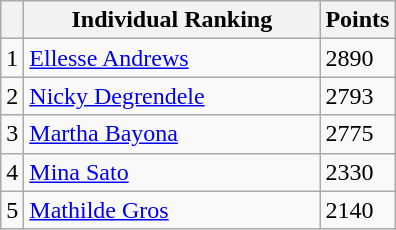<table class="wikitable col3right">
<tr>
<th></th>
<th style="width:190px; white-space:nowrap;">Individual Ranking</th>
<th style="width:20px;">Points</th>
</tr>
<tr>
<td>1</td>
<td> <a href='#'>Ellesse Andrews</a></td>
<td>2890</td>
</tr>
<tr>
<td>2</td>
<td> <a href='#'>Nicky Degrendele</a></td>
<td>2793</td>
</tr>
<tr>
<td>3</td>
<td> <a href='#'>Martha Bayona</a></td>
<td>2775</td>
</tr>
<tr>
<td>4</td>
<td> <a href='#'>Mina Sato</a></td>
<td>2330</td>
</tr>
<tr>
<td>5</td>
<td> <a href='#'>Mathilde Gros</a></td>
<td>2140</td>
</tr>
</table>
